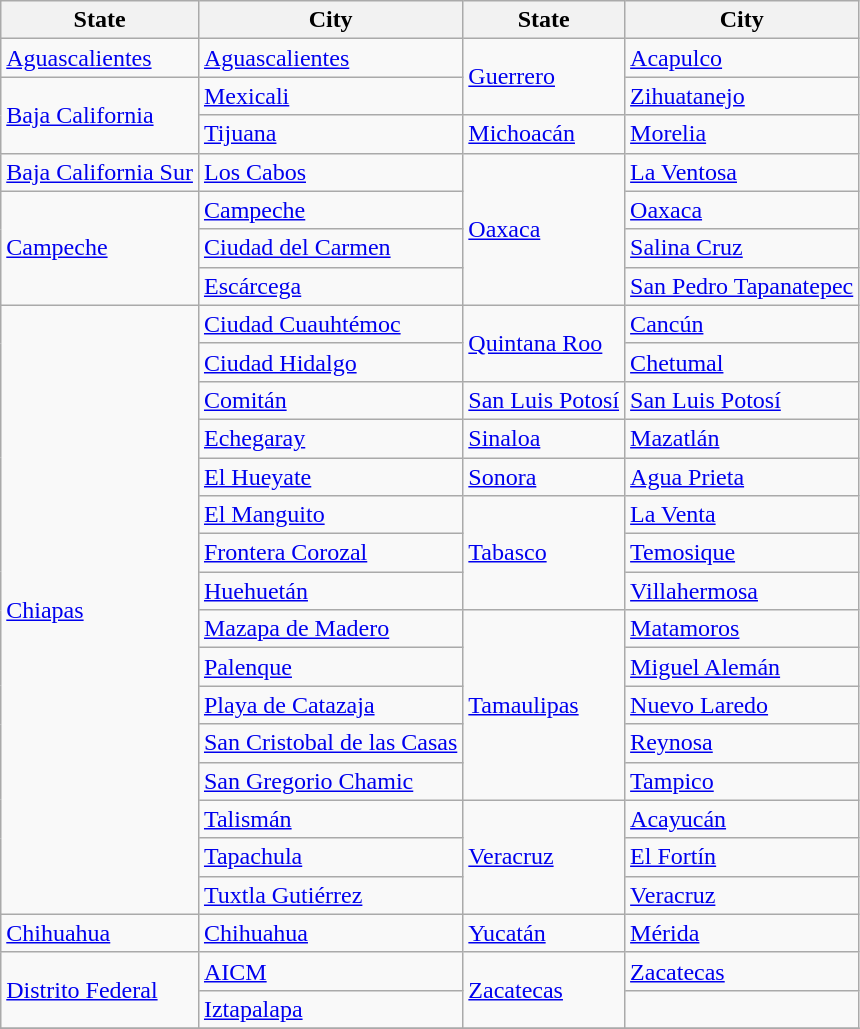<table class="wikitable">
<tr>
<th>State</th>
<th>City</th>
<th>State</th>
<th>City</th>
</tr>
<tr>
<td><a href='#'>Aguascalientes</a></td>
<td><a href='#'>Aguascalientes</a></td>
<td rowspan="2"><a href='#'>Guerrero</a></td>
<td><a href='#'>Acapulco</a></td>
</tr>
<tr>
<td rowspan="2"><a href='#'>Baja California</a></td>
<td><a href='#'>Mexicali</a></td>
<td><a href='#'>Zihuatanejo</a></td>
</tr>
<tr>
<td><a href='#'>Tijuana</a></td>
<td><a href='#'>Michoacán</a></td>
<td><a href='#'>Morelia</a></td>
</tr>
<tr>
<td><a href='#'>Baja California Sur</a></td>
<td><a href='#'>Los Cabos</a></td>
<td rowspan="4"><a href='#'>Oaxaca</a></td>
<td><a href='#'>La Ventosa</a></td>
</tr>
<tr>
<td rowspan="3"><a href='#'>Campeche</a></td>
<td><a href='#'>Campeche</a></td>
<td><a href='#'>Oaxaca</a></td>
</tr>
<tr>
<td><a href='#'>Ciudad del Carmen</a></td>
<td><a href='#'>Salina Cruz</a></td>
</tr>
<tr>
<td><a href='#'>Escárcega</a></td>
<td><a href='#'>San Pedro Tapanatepec</a></td>
</tr>
<tr>
<td rowspan="16"><a href='#'>Chiapas</a></td>
<td><a href='#'>Ciudad Cuauhtémoc</a></td>
<td rowspan="2"><a href='#'>Quintana Roo</a></td>
<td><a href='#'>Cancún</a></td>
</tr>
<tr>
<td><a href='#'>Ciudad Hidalgo</a></td>
<td><a href='#'>Chetumal</a></td>
</tr>
<tr>
<td><a href='#'>Comitán</a></td>
<td><a href='#'>San Luis Potosí</a></td>
<td><a href='#'>San Luis Potosí</a></td>
</tr>
<tr>
<td><a href='#'>Echegaray</a></td>
<td><a href='#'>Sinaloa</a></td>
<td><a href='#'>Mazatlán</a></td>
</tr>
<tr>
<td><a href='#'>El Hueyate</a></td>
<td><a href='#'>Sonora</a></td>
<td><a href='#'>Agua Prieta</a></td>
</tr>
<tr>
<td><a href='#'>El Manguito</a></td>
<td rowspan="3"><a href='#'>Tabasco</a></td>
<td><a href='#'>La Venta</a></td>
</tr>
<tr>
<td><a href='#'>Frontera Corozal</a></td>
<td><a href='#'>Temosique</a></td>
</tr>
<tr>
<td><a href='#'>Huehuetán</a></td>
<td><a href='#'>Villahermosa</a></td>
</tr>
<tr>
<td><a href='#'>Mazapa de Madero</a></td>
<td rowspan="5"><a href='#'>Tamaulipas</a></td>
<td><a href='#'>Matamoros</a></td>
</tr>
<tr>
<td><a href='#'>Palenque</a></td>
<td><a href='#'>Miguel Alemán</a></td>
</tr>
<tr>
<td><a href='#'>Playa de Catazaja</a></td>
<td><a href='#'>Nuevo Laredo</a></td>
</tr>
<tr>
<td><a href='#'>San Cristobal de las Casas</a></td>
<td><a href='#'>Reynosa</a></td>
</tr>
<tr>
<td><a href='#'>San Gregorio Chamic</a></td>
<td><a href='#'>Tampico</a></td>
</tr>
<tr>
<td><a href='#'>Talismán</a></td>
<td rowspan="3"><a href='#'>Veracruz</a></td>
<td><a href='#'>Acayucán</a></td>
</tr>
<tr>
<td><a href='#'>Tapachula</a></td>
<td><a href='#'>El Fortín</a></td>
</tr>
<tr>
<td><a href='#'>Tuxtla Gutiérrez</a></td>
<td><a href='#'>Veracruz</a></td>
</tr>
<tr>
<td><a href='#'>Chihuahua</a></td>
<td><a href='#'>Chihuahua</a></td>
<td><a href='#'>Yucatán</a></td>
<td><a href='#'>Mérida</a></td>
</tr>
<tr>
<td rowspan="2"><a href='#'>Distrito Federal</a></td>
<td><a href='#'>AICM</a></td>
<td rowspan="2"><a href='#'>Zacatecas</a></td>
<td><a href='#'>Zacatecas</a></td>
</tr>
<tr>
<td><a href='#'>Iztapalapa</a></td>
<td></td>
</tr>
<tr>
</tr>
</table>
